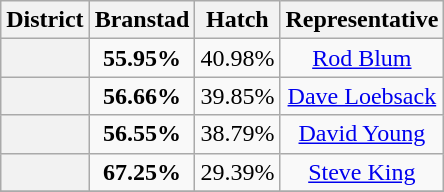<table class=wikitable>
<tr>
<th>District</th>
<th>Branstad</th>
<th>Hatch</th>
<th>Representative</th>
</tr>
<tr align=center>
<th></th>
<td><strong>55.95%</strong></td>
<td>40.98%</td>
<td><a href='#'>Rod Blum</a></td>
</tr>
<tr align=center>
<th></th>
<td><strong>56.66%</strong></td>
<td>39.85%</td>
<td><a href='#'>Dave Loebsack</a></td>
</tr>
<tr align=center>
<th></th>
<td><strong>56.55%</strong></td>
<td>38.79%</td>
<td><a href='#'>David Young</a></td>
</tr>
<tr align=center>
<th></th>
<td><strong>67.25%</strong></td>
<td>29.39%</td>
<td><a href='#'>Steve King</a></td>
</tr>
<tr align=center>
</tr>
</table>
